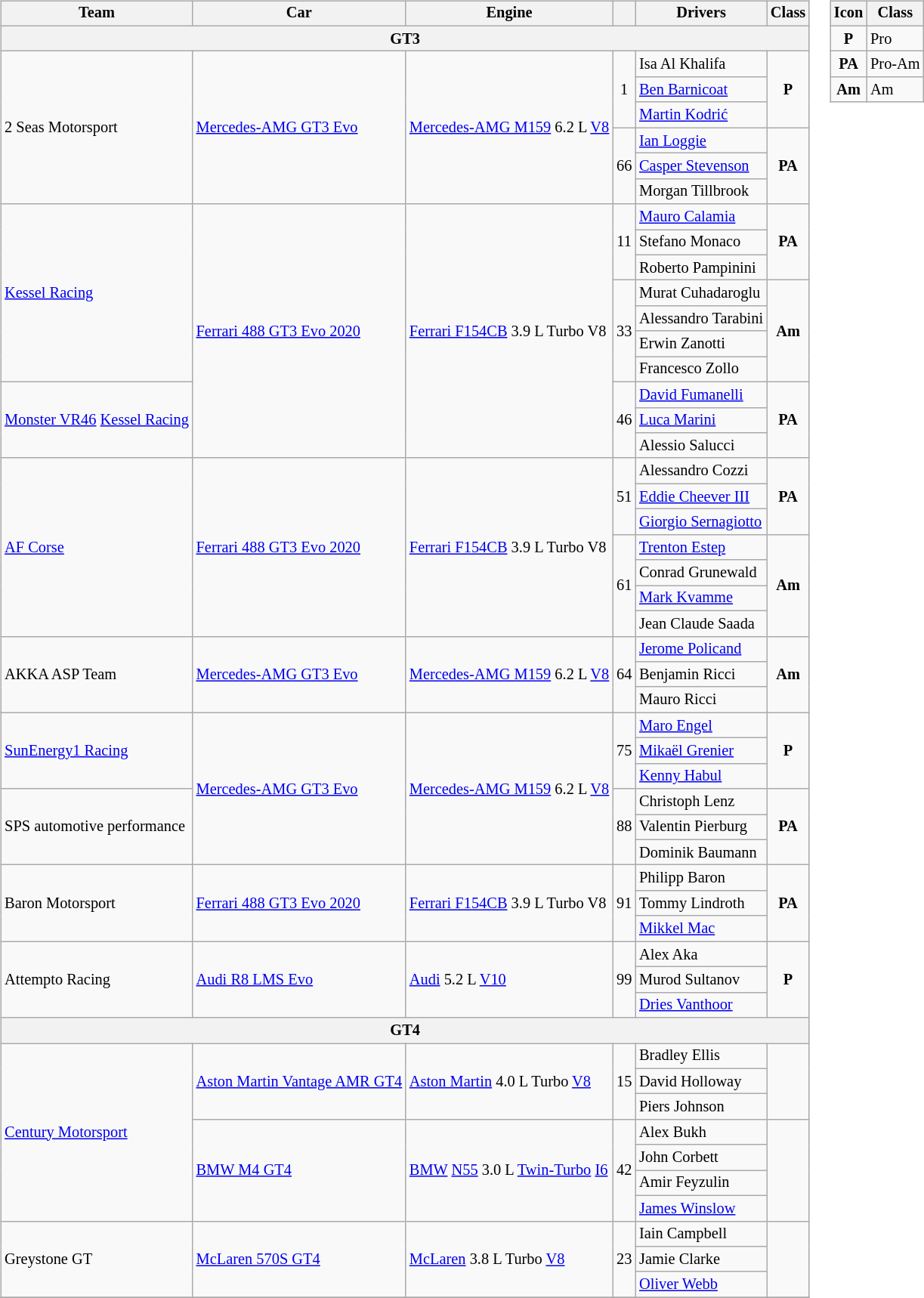<table>
<tr>
<td><br><table class="wikitable" style="font-size: 85%;">
<tr>
<th>Team</th>
<th>Car</th>
<th>Engine</th>
<th></th>
<th>Drivers</th>
<th>Class</th>
</tr>
<tr>
<th colspan=6>GT3</th>
</tr>
<tr>
<td rowspan="6"> 2 Seas Motorsport</td>
<td rowspan="6"><a href='#'>Mercedes-AMG GT3 Evo</a></td>
<td rowspan="6"><a href='#'>Mercedes-AMG M159</a> 6.2 L <a href='#'>V8</a></td>
<td rowspan="3" align="center">1</td>
<td> Isa Al Khalifa</td>
<td rowspan="3" align="center"><strong><span>P</span></strong></td>
</tr>
<tr>
<td> <a href='#'>Ben Barnicoat</a></td>
</tr>
<tr>
<td> <a href='#'>Martin Kodrić</a></td>
</tr>
<tr>
<td rowspan=3 align="center">66</td>
<td> <a href='#'>Ian Loggie</a></td>
<td rowspan=3 align="center"><strong><span>PA</span></strong></td>
</tr>
<tr>
<td> <a href='#'>Casper Stevenson</a></td>
</tr>
<tr>
<td> Morgan Tillbrook</td>
</tr>
<tr>
<td rowspan="7"> <a href='#'>Kessel Racing</a></td>
<td rowspan="10"><a href='#'>Ferrari 488 GT3 Evo 2020</a></td>
<td rowspan="10"><a href='#'>Ferrari F154CB</a> 3.9 L Turbo V8</td>
<td rowspan=3 align="center">11</td>
<td> <a href='#'>Mauro Calamia</a></td>
<td rowspan=3 align="center"><strong><span>PA</span></strong></td>
</tr>
<tr>
<td> Stefano Monaco</td>
</tr>
<tr>
<td> Roberto Pampinini</td>
</tr>
<tr>
<td rowspan="4" align="center">33</td>
<td> Murat Cuhadaroglu</td>
<td rowspan="4" align="center"><strong><span>Am</span></strong></td>
</tr>
<tr>
<td> Alessandro Tarabini</td>
</tr>
<tr>
<td> Erwin Zanotti</td>
</tr>
<tr>
<td> Francesco Zollo</td>
</tr>
<tr>
<td rowspan=3> <a href='#'>Monster VR46</a> <a href='#'>Kessel Racing</a></td>
<td rowspan=3 align="center">46</td>
<td> <a href='#'>David Fumanelli</a></td>
<td rowspan=3 align="center"><strong><span>PA</span></strong></td>
</tr>
<tr>
<td> <a href='#'>Luca Marini</a></td>
</tr>
<tr>
<td> Alessio Salucci</td>
</tr>
<tr>
<td rowspan="7"> <a href='#'>AF Corse</a></td>
<td rowspan="7"><a href='#'>Ferrari 488 GT3 Evo 2020</a></td>
<td rowspan="7"><a href='#'>Ferrari F154CB</a> 3.9 L Turbo V8</td>
<td rowspan="3" align="center">51</td>
<td> Alessandro Cozzi</td>
<td rowspan="3" align="center"><strong><span>PA</span></strong></td>
</tr>
<tr>
<td> <a href='#'>Eddie Cheever III</a></td>
</tr>
<tr>
<td> <a href='#'>Giorgio Sernagiotto</a></td>
</tr>
<tr>
<td rowspan="4" align=center>61</td>
<td> <a href='#'>Trenton Estep</a></td>
<td rowspan=4 align="center"><strong><span>Am</span></strong></td>
</tr>
<tr>
<td> Conrad Grunewald</td>
</tr>
<tr>
<td> <a href='#'>Mark Kvamme</a></td>
</tr>
<tr>
<td> Jean Claude Saada</td>
</tr>
<tr>
<td rowspan=3> AKKA ASP Team</td>
<td rowspan=3><a href='#'>Mercedes-AMG GT3 Evo</a></td>
<td rowspan=3><a href='#'>Mercedes-AMG M159</a> 6.2 L <a href='#'>V8</a></td>
<td rowspan=3 align="center">64</td>
<td> <a href='#'>Jerome Policand</a></td>
<td rowspan=3 align="center"><strong><span>Am</span></strong></td>
</tr>
<tr>
<td> Benjamin Ricci</td>
</tr>
<tr>
<td> Mauro Ricci</td>
</tr>
<tr>
<td rowspan=3> <a href='#'>SunEnergy1 Racing</a></td>
<td rowspan=6><a href='#'>Mercedes-AMG GT3 Evo</a></td>
<td rowspan=6><a href='#'>Mercedes-AMG M159</a> 6.2 L <a href='#'>V8</a></td>
<td rowspan=3 align="center">75</td>
<td> <a href='#'>Maro Engel</a></td>
<td rowspan=3 align="center"><strong><span>P</span></strong></td>
</tr>
<tr>
<td> <a href='#'>Mikaël Grenier</a></td>
</tr>
<tr>
<td> <a href='#'>Kenny Habul</a></td>
</tr>
<tr>
<td rowspan=3> SPS automotive performance</td>
<td rowspan=3 align="center">88</td>
<td> Christoph Lenz</td>
<td rowspan=3 align="center"><strong><span>PA</span></strong></td>
</tr>
<tr>
<td> Valentin Pierburg</td>
</tr>
<tr>
<td> Dominik Baumann</td>
</tr>
<tr>
<td rowspan=3> Baron Motorsport</td>
<td rowspan=3><a href='#'>Ferrari 488 GT3 Evo 2020</a></td>
<td rowspan=3><a href='#'>Ferrari F154CB</a> 3.9 L Turbo V8</td>
<td rowspan=3 align="center">91</td>
<td> Philipp Baron</td>
<td rowspan=3 align="center"><strong><span>PA</span></strong></td>
</tr>
<tr>
<td> Tommy Lindroth</td>
</tr>
<tr>
<td> <a href='#'>Mikkel Mac</a></td>
</tr>
<tr>
<td rowspan=3> Attempto Racing</td>
<td rowspan=3><a href='#'>Audi R8 LMS Evo</a></td>
<td rowspan=3><a href='#'>Audi</a> 5.2 L <a href='#'>V10</a></td>
<td rowspan=3 align="center">99</td>
<td> Alex Aka</td>
<td rowspan=3 align="center"><strong><span>P</span></strong></td>
</tr>
<tr>
<td> Murod Sultanov</td>
</tr>
<tr>
<td> <a href='#'>Dries Vanthoor</a></td>
</tr>
<tr>
<th colspan=7>GT4</th>
</tr>
<tr>
<td rowspan="7"> <a href='#'>Century Motorsport</a></td>
<td rowspan=3><a href='#'>Aston Martin Vantage AMR GT4</a></td>
<td rowspan=3><a href='#'>Aston Martin</a> 4.0 L Turbo <a href='#'>V8</a></td>
<td rowspan=3 align="center">15</td>
<td> Bradley Ellis</td>
<td rowspan=3 align="center"></td>
</tr>
<tr>
<td> David Holloway</td>
</tr>
<tr>
<td> Piers Johnson</td>
</tr>
<tr>
<td rowspan="4"><a href='#'>BMW M4 GT4</a></td>
<td rowspan="4"><a href='#'>BMW</a> <a href='#'>N55</a> 3.0 L <a href='#'>Twin-Turbo</a> <a href='#'>I6</a></td>
<td rowspan="4" align="center">42</td>
<td> Alex Bukh</td>
<td rowspan="4" align="center"></td>
</tr>
<tr>
<td> John Corbett</td>
</tr>
<tr>
<td> Amir Feyzulin</td>
</tr>
<tr>
<td> <a href='#'>James Winslow</a></td>
</tr>
<tr>
<td rowspan=3> Greystone GT</td>
<td rowspan=3><a href='#'>McLaren 570S GT4</a></td>
<td rowspan=3><a href='#'>McLaren</a> 3.8 L Turbo <a href='#'>V8</a></td>
<td rowspan=3 align="center">23</td>
<td> Iain Campbell</td>
<td rowspan=3 align="center"></td>
</tr>
<tr>
<td> Jamie Clarke</td>
</tr>
<tr>
<td> <a href='#'>Oliver Webb</a></td>
</tr>
<tr>
</tr>
</table>
</td>
<td valign="top"><br><table class="wikitable" style="font-size: 85%;">
<tr>
<th>Icon</th>
<th>Class</th>
</tr>
<tr>
<td align=center><strong><span>P</span></strong></td>
<td>Pro</td>
</tr>
<tr>
<td align=center><strong><span>PA</span></strong></td>
<td>Pro-Am</td>
</tr>
<tr>
<td align=center><strong><span>Am</span></strong></td>
<td>Am</td>
</tr>
</table>
</td>
</tr>
</table>
